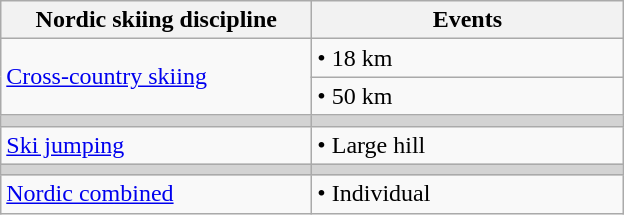<table class="wikitable">
<tr>
<th width=200!>Nordic skiing discipline</th>
<th width=200!>Events</th>
</tr>
<tr>
<td rowspan=2><a href='#'>Cross-country skiing</a></td>
<td>• 18 km</td>
</tr>
<tr>
<td>• 50 km</td>
</tr>
<tr bgcolor=lightgray>
<td></td>
<td></td>
</tr>
<tr>
<td><a href='#'>Ski jumping</a></td>
<td>• Large hill</td>
</tr>
<tr bgcolor=lightgray>
<td></td>
<td></td>
</tr>
<tr>
<td><a href='#'>Nordic combined</a></td>
<td>• Individual</td>
</tr>
</table>
